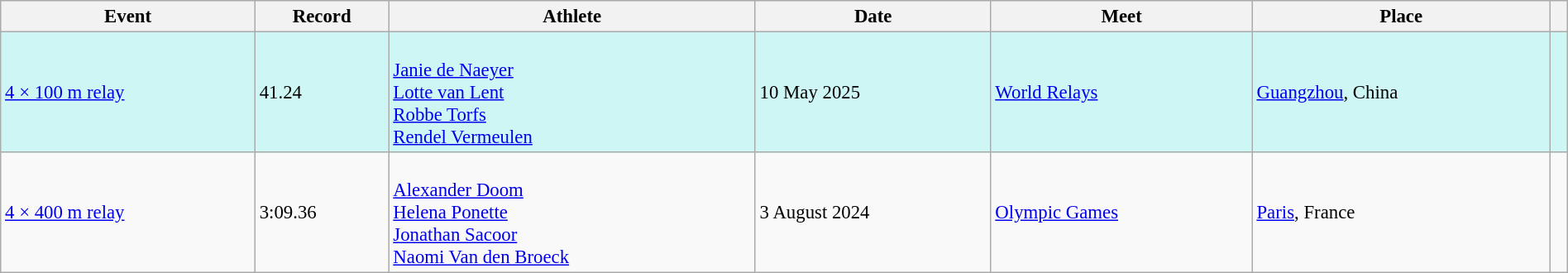<table class="wikitable" style="font-size:95%; width: 100%;">
<tr>
<th>Event</th>
<th>Record</th>
<th>Athlete</th>
<th>Date</th>
<th>Meet</th>
<th>Place</th>
<th></th>
</tr>
<tr style="background:#CEF6F5;">
<td><a href='#'>4 × 100 m relay</a></td>
<td>41.24</td>
<td><br><a href='#'>Janie de Naeyer</a><br><a href='#'>Lotte van Lent</a><br><a href='#'>Robbe Torfs</a><br><a href='#'>Rendel Vermeulen</a></td>
<td>10 May 2025</td>
<td><a href='#'>World Relays</a></td>
<td><a href='#'>Guangzhou</a>, China</td>
<td></td>
</tr>
<tr>
<td><a href='#'>4 × 400 m relay</a></td>
<td>3:09.36</td>
<td><br><a href='#'>Alexander Doom</a><br><a href='#'>Helena Ponette</a><br><a href='#'>Jonathan Sacoor</a><br><a href='#'>Naomi Van den Broeck</a></td>
<td>3 August 2024</td>
<td><a href='#'>Olympic Games</a></td>
<td><a href='#'>Paris</a>, France</td>
<td></td>
</tr>
</table>
